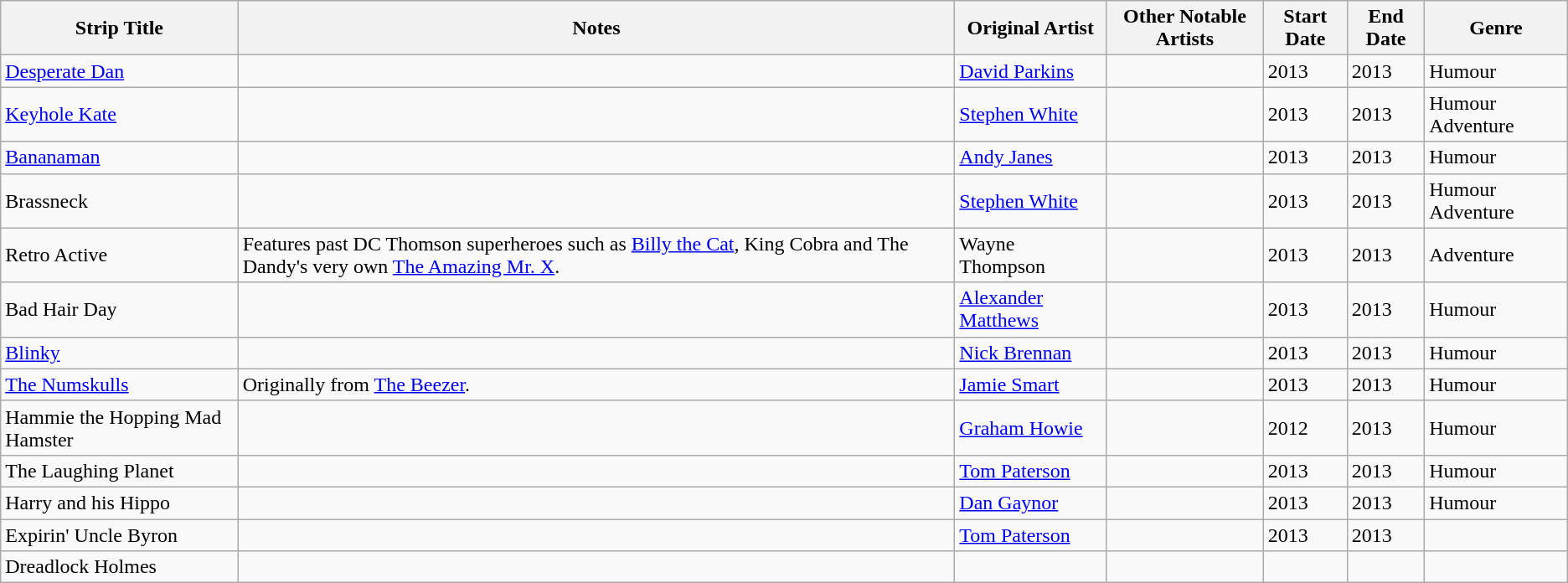<table class="wikitable sortable">
<tr>
<th>Strip Title</th>
<th>Notes</th>
<th>Original Artist</th>
<th>Other Notable Artists</th>
<th>Start Date</th>
<th>End Date</th>
<th>Genre</th>
</tr>
<tr>
<td><a href='#'>Desperate Dan</a></td>
<td></td>
<td><a href='#'>David Parkins</a></td>
<td></td>
<td>2013</td>
<td>2013</td>
<td>Humour</td>
</tr>
<tr>
<td><a href='#'>Keyhole Kate</a></td>
<td></td>
<td><a href='#'>Stephen White</a></td>
<td></td>
<td>2013</td>
<td>2013</td>
<td>Humour Adventure</td>
</tr>
<tr>
<td><a href='#'>Bananaman</a></td>
<td></td>
<td><a href='#'>Andy Janes</a></td>
<td></td>
<td>2013</td>
<td>2013</td>
<td>Humour</td>
</tr>
<tr>
<td>Brassneck</td>
<td></td>
<td><a href='#'>Stephen White</a></td>
<td></td>
<td>2013</td>
<td>2013</td>
<td>Humour Adventure</td>
</tr>
<tr>
<td>Retro Active</td>
<td>Features past DC Thomson superheroes such as <a href='#'>Billy the Cat</a>, King Cobra and The Dandy's very own <a href='#'>The Amazing Mr. X</a>.</td>
<td>Wayne Thompson</td>
<td></td>
<td>2013</td>
<td>2013</td>
<td>Adventure</td>
</tr>
<tr>
<td>Bad Hair Day</td>
<td></td>
<td><a href='#'>Alexander Matthews</a></td>
<td></td>
<td>2013</td>
<td>2013</td>
<td>Humour</td>
</tr>
<tr>
<td><a href='#'>Blinky</a></td>
<td></td>
<td><a href='#'>Nick Brennan</a></td>
<td></td>
<td>2013</td>
<td>2013</td>
<td>Humour</td>
</tr>
<tr>
<td><a href='#'>The Numskulls</a></td>
<td>Originally from <a href='#'>The Beezer</a>.</td>
<td><a href='#'>Jamie Smart</a></td>
<td></td>
<td>2013</td>
<td>2013</td>
<td>Humour</td>
</tr>
<tr>
<td>Hammie the Hopping Mad Hamster</td>
<td></td>
<td><a href='#'>Graham Howie</a></td>
<td></td>
<td>2012</td>
<td>2013</td>
<td>Humour</td>
</tr>
<tr>
<td>The Laughing Planet</td>
<td></td>
<td><a href='#'>Tom Paterson</a></td>
<td></td>
<td>2013</td>
<td>2013</td>
<td>Humour</td>
</tr>
<tr>
<td>Harry and his Hippo</td>
<td></td>
<td><a href='#'>Dan Gaynor</a></td>
<td></td>
<td>2013</td>
<td>2013</td>
<td>Humour</td>
</tr>
<tr>
<td>Expirin' Uncle Byron</td>
<td></td>
<td><a href='#'>Tom Paterson</a></td>
<td></td>
<td>2013</td>
<td>2013</td>
<td></td>
</tr>
<tr>
<td>Dreadlock Holmes</td>
<td></td>
<td></td>
<td></td>
<td></td>
<td></td>
<td></td>
</tr>
</table>
